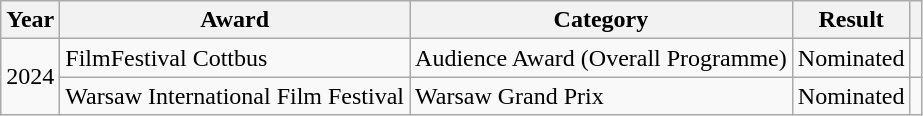<table class="wikitable">
<tr>
<th>Year</th>
<th>Award</th>
<th>Category</th>
<th>Result</th>
<th></th>
</tr>
<tr>
<td rowspan="2">2024</td>
<td>FilmFestival Cottbus</td>
<td>Audience Award (Overall Programme)</td>
<td>Nominated</td>
<td></td>
</tr>
<tr>
<td>Warsaw International Film Festival</td>
<td>Warsaw Grand Prix</td>
<td>Nominated</td>
<td></td>
</tr>
</table>
